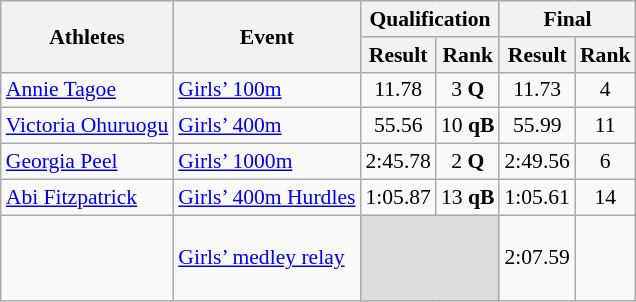<table class="wikitable" border="1" style="font-size:90%">
<tr>
<th rowspan=2>Athletes</th>
<th rowspan=2>Event</th>
<th colspan=2>Qualification</th>
<th colspan=2>Final</th>
</tr>
<tr>
<th>Result</th>
<th>Rank</th>
<th>Result</th>
<th>Rank</th>
</tr>
<tr>
<td><a href='#'>Annie Tagoe</a></td>
<td><a href='#'>Girls’ 100m</a></td>
<td align=center>11.78</td>
<td align=center>3 <strong>Q</strong></td>
<td align=center>11.73</td>
<td align=center>4</td>
</tr>
<tr>
<td><a href='#'>Victoria Ohuruogu</a></td>
<td><a href='#'>Girls’ 400m</a></td>
<td align=center>55.56</td>
<td align=center>10 <strong>qB</strong></td>
<td align=center>55.99</td>
<td align=center>11</td>
</tr>
<tr>
<td><a href='#'>Georgia Peel</a></td>
<td><a href='#'>Girls’ 1000m</a></td>
<td align=center>2:45.78</td>
<td align=center>2 <strong>Q</strong></td>
<td align=center>2:49.56</td>
<td align=center>6</td>
</tr>
<tr>
<td><a href='#'>Abi Fitzpatrick</a></td>
<td><a href='#'>Girls’ 400m Hurdles</a></td>
<td align=center>1:05.87</td>
<td align=center>13 <strong>qB</strong></td>
<td align=center>1:05.61</td>
<td align=center>14</td>
</tr>
<tr>
<td><br><br><br></td>
<td><a href='#'>Girls’ medley relay</a></td>
<td colspan=2 bgcolor=#DCDCDC></td>
<td align=center>2:07.59</td>
<td align=center></td>
</tr>
</table>
